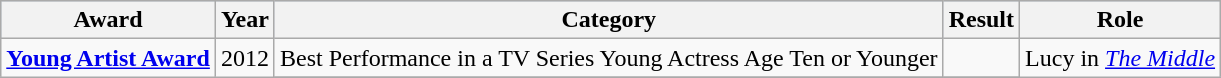<table class="wikitable">
<tr style="background:#b0c4de; text-align:center;">
<th>Award</th>
<th>Year</th>
<th>Category</th>
<th>Result</th>
<th>Role</th>
</tr>
<tr>
<td rowspan=4><strong><a href='#'>Young Artist Award</a></strong></td>
<td rowspan=5>2012</td>
<td>Best Performance in a TV Series Young Actress Age Ten or Younger</td>
<td></td>
<td rowspan=2>Lucy in <em><a href='#'>The Middle</a></em></td>
</tr>
<tr>
</tr>
</table>
